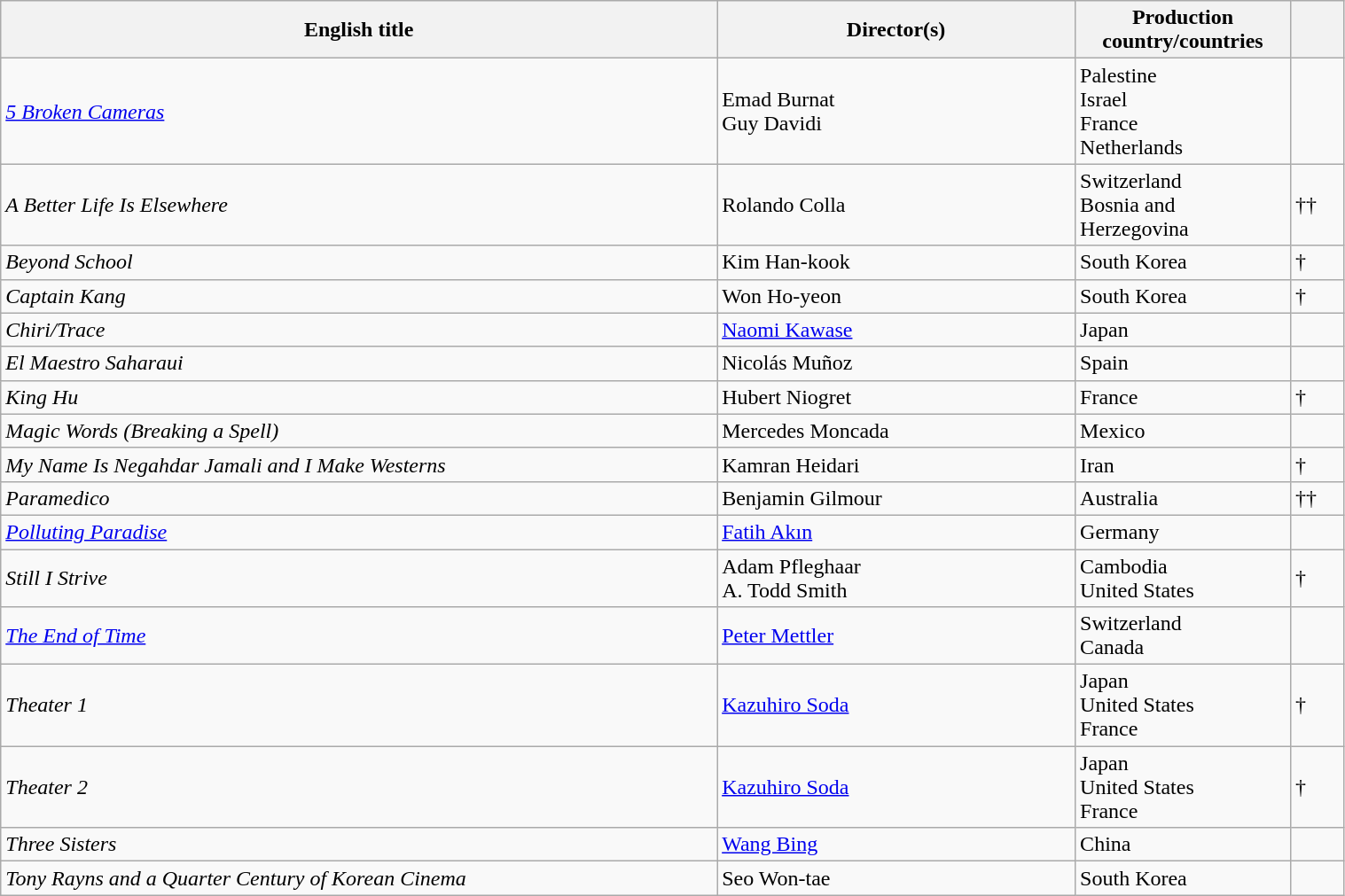<table class="sortable wikitable" width="80%" cellpadding="5">
<tr>
<th width="40%">English title</th>
<th width="20%">Director(s)</th>
<th width="10%">Production country/countries</th>
<th width="3%"></th>
</tr>
<tr>
<td><em><a href='#'>5 Broken Cameras</a></em></td>
<td>Emad Burnat<br>Guy Davidi</td>
<td>Palestine<br>Israel<br>France<br>Netherlands</td>
<td></td>
</tr>
<tr>
<td><em>A Better Life Is Elsewhere</em></td>
<td>Rolando Colla</td>
<td>Switzerland<br>Bosnia and Herzegovina</td>
<td>††</td>
</tr>
<tr>
<td><em>Beyond School</em></td>
<td>Kim Han-kook</td>
<td>South Korea</td>
<td>†</td>
</tr>
<tr>
<td><em>Captain Kang</em></td>
<td>Won Ho-yeon</td>
<td>South Korea</td>
<td>†</td>
</tr>
<tr>
<td><em>Chiri/Trace</em></td>
<td><a href='#'>Naomi Kawase</a></td>
<td>Japan</td>
<td></td>
</tr>
<tr>
<td><em>El Maestro Saharaui</em></td>
<td>Nicolás Muñoz</td>
<td>Spain</td>
<td></td>
</tr>
<tr>
<td><em>King Hu</em></td>
<td>Hubert Niogret</td>
<td>France</td>
<td>†</td>
</tr>
<tr>
<td><em>Magic Words (Breaking a Spell)</em></td>
<td>Mercedes Moncada</td>
<td>Mexico</td>
<td></td>
</tr>
<tr>
<td><em>My Name Is Negahdar Jamali and I Make Westerns</em></td>
<td>Kamran Heidari</td>
<td>Iran</td>
<td>†</td>
</tr>
<tr>
<td><em>Paramedico</em></td>
<td>Benjamin Gilmour</td>
<td>Australia</td>
<td>††</td>
</tr>
<tr>
<td><em><a href='#'>Polluting Paradise</a></em></td>
<td><a href='#'>Fatih Akın</a></td>
<td>Germany</td>
<td></td>
</tr>
<tr>
<td><em>Still I Strive</em></td>
<td>Adam Pfleghaar<br>A. Todd Smith</td>
<td>Cambodia<br>United States</td>
<td>†</td>
</tr>
<tr>
<td><em><a href='#'>The End of Time</a></em></td>
<td><a href='#'>Peter Mettler</a></td>
<td>Switzerland<br>Canada</td>
<td></td>
</tr>
<tr>
<td><em>Theater 1</em></td>
<td><a href='#'>Kazuhiro Soda</a></td>
<td>Japan<br>United States<br>France</td>
<td>†</td>
</tr>
<tr>
<td><em>Theater 2</em></td>
<td><a href='#'>Kazuhiro Soda</a></td>
<td>Japan<br>United States<br>France</td>
<td>†</td>
</tr>
<tr>
<td><em>Three Sisters</em></td>
<td><a href='#'>Wang Bing</a></td>
<td>China</td>
<td></td>
</tr>
<tr>
<td><em>Tony Rayns and a Quarter Century of Korean Cinema</em></td>
<td>Seo Won-tae</td>
<td>South Korea</td>
<td></td>
</tr>
</table>
